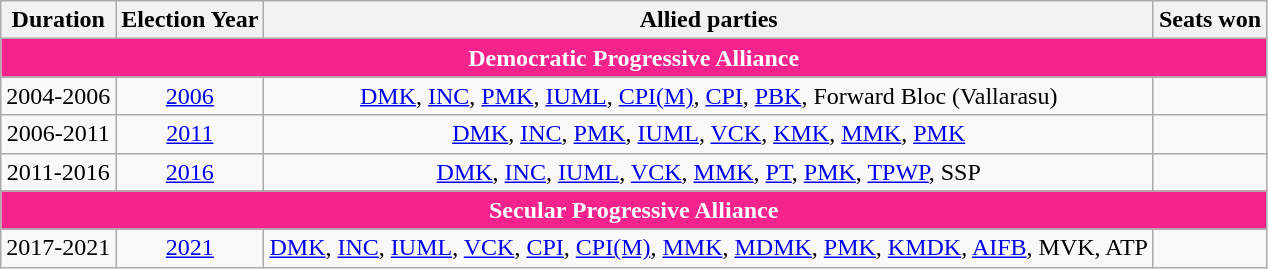<table class="wikitable">
<tr>
<th>Duration</th>
<th>Election Year</th>
<th>Allied parties</th>
<th>Seats won</th>
</tr>
<tr style="text-align:center;">
<th colspan=4 style="text-align:center;vertical-align:middle;background-color:#f7238d;color:white;">Democratic Progressive Alliance</th>
</tr>
<tr style="text-align:center;">
<td>2004-2006</td>
<td><a href='#'>2006</a></td>
<td><a href='#'>DMK</a>, <a href='#'>INC</a>, <a href='#'>PMK</a>, <a href='#'>IUML</a>, <a href='#'>CPI(M)</a>, <a href='#'>CPI</a>, <a href='#'>PBK</a>, Forward Bloc (Vallarasu)</td>
<td></td>
</tr>
<tr style="text-align:center;">
<td>2006-2011</td>
<td><a href='#'>2011</a></td>
<td><a href='#'>DMK</a>, <a href='#'>INC</a>, <a href='#'>PMK</a>, <a href='#'>IUML</a>, <a href='#'>VCK</a>, <a href='#'>KMK</a>, <a href='#'>MMK</a>, <a href='#'>PMK</a></td>
<td></td>
</tr>
<tr style="text-align:center;">
<td>2011-2016</td>
<td><a href='#'>2016</a></td>
<td><a href='#'>DMK</a>, <a href='#'>INC</a>, <a href='#'>IUML</a>, <a href='#'>VCK</a>, <a href='#'>MMK</a>, <a href='#'>PT</a>, <a href='#'>PMK</a>, <a href='#'>TPWP</a>, SSP</td>
<td></td>
</tr>
<tr style="text-align:center;">
<th colspan=4 style="text-align:center;vertical-align:middle;background-color:#f7238d;color:white;">Secular Progressive Alliance</th>
</tr>
<tr style="text-align:center;">
<td>2017-2021</td>
<td><a href='#'>2021</a></td>
<td><a href='#'>DMK</a>, <a href='#'>INC</a>, <a href='#'>IUML</a>, <a href='#'>VCK</a>, <a href='#'>CPI</a>, <a href='#'>CPI(M)</a>, <a href='#'>MMK</a>, <a href='#'>MDMK</a>, <a href='#'>PMK</a>, <a href='#'>KMDK</a>, <a href='#'>AIFB</a>, MVK, ATP</td>
<td></td>
</tr>
</table>
